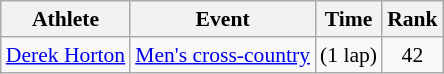<table class="wikitable" style="font-size:90%">
<tr>
<th>Athlete</th>
<th>Event</th>
<th>Time</th>
<th>Rank</th>
</tr>
<tr align=center>
<td align=left><a href='#'>Derek Horton</a></td>
<td align=left><a href='#'>Men's cross-country</a></td>
<td> (1 lap)</td>
<td>42</td>
</tr>
</table>
